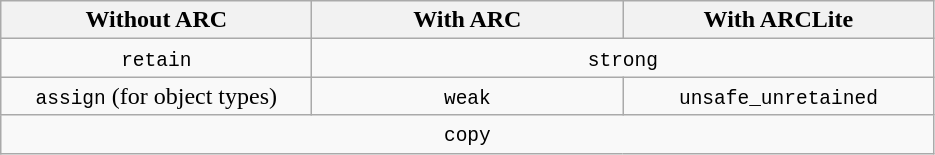<table class="wikitable" style="text-align: center;">
<tr>
<th scope="col" width="200">Without ARC</th>
<th scope="col" width="200">With ARC</th>
<th scope="col" width="200">With ARCLite </th>
</tr>
<tr>
<td><code>retain</code></td>
<td colspan="2"><code>strong</code></td>
</tr>
<tr>
<td><code>assign</code> (for object types)</td>
<td><code>weak</code></td>
<td><code>unsafe_unretained</code></td>
</tr>
<tr>
<td colspan="3"><code>copy</code></td>
</tr>
</table>
